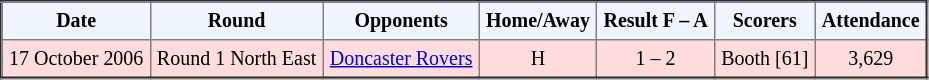<table border="2" cellpadding="4" style="border-collapse:collapse; text-align:center; font-size:smaller;">
<tr style="background:#f0f6ff;">
<th><strong>Date</strong></th>
<th><strong>Round</strong></th>
<th><strong>Opponents</strong></th>
<th><strong>Home/Away</strong></th>
<th><strong>Result F – A</strong></th>
<th><strong>Scorers</strong></th>
<th><strong>Attendance</strong></th>
</tr>
<tr bgcolor="#ffdddd">
<td>17 October 2006</td>
<td>Round 1 North East</td>
<td><a href='#'>Doncaster Rovers</a></td>
<td>H</td>
<td>1 – 2</td>
<td>Booth [61]</td>
<td>3,629</td>
</tr>
</table>
